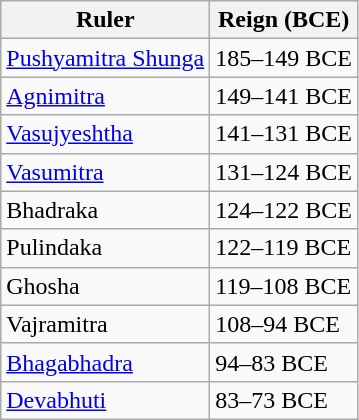<table class="wikitable">
<tr>
<th>Ruler</th>
<th>Reign (BCE)</th>
</tr>
<tr>
<td><a href='#'>Pushyamitra Shunga</a></td>
<td>185–149 BCE</td>
</tr>
<tr>
<td><a href='#'>Agnimitra</a></td>
<td>149–141 BCE</td>
</tr>
<tr>
<td><a href='#'>Vasujyeshtha</a></td>
<td>141–131 BCE</td>
</tr>
<tr>
<td><a href='#'>Vasumitra</a></td>
<td>131–124 BCE</td>
</tr>
<tr>
<td>Bhadraka</td>
<td>124–122 BCE</td>
</tr>
<tr>
<td>Pulindaka</td>
<td>122–119 BCE</td>
</tr>
<tr>
<td>Ghosha</td>
<td>119–108 BCE</td>
</tr>
<tr>
<td>Vajramitra</td>
<td>108–94 BCE</td>
</tr>
<tr>
<td><a href='#'>Bhagabhadra</a></td>
<td>94–83 BCE</td>
</tr>
<tr>
<td><a href='#'>Devabhuti</a></td>
<td>83–73 BCE</td>
</tr>
</table>
